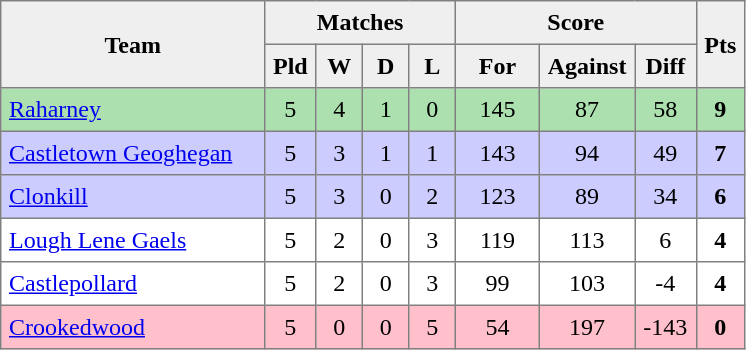<table style="border-collapse:collapse" border="1" cellspacing="0" cellpadding="5">
<tr align="center" bgcolor="#efefef">
<th rowspan="2" width="165">Team</th>
<th colspan="4">Matches</th>
<th colspan="3">Score</th>
<th rowspan=2width=20>Pts</th>
</tr>
<tr align="center" bgcolor="#efefef">
<th width="20">Pld</th>
<th width="20">W</th>
<th width="20">D</th>
<th width="20">L</th>
<th width="45">For</th>
<th width="45">Against</th>
<th width="30">Diff</th>
</tr>
<tr align="center" style="background:#ACE1AF;">
<td style="text-align:left;"> <a href='#'>Raharney</a></td>
<td>5</td>
<td>4</td>
<td>1</td>
<td>0</td>
<td>145</td>
<td>87</td>
<td>58</td>
<td><strong>9</strong></td>
</tr>
<tr align="center" style="background:#ccccff;">
<td style="text-align:left;"> <a href='#'>Castletown Geoghegan</a></td>
<td>5</td>
<td>3</td>
<td>1</td>
<td>1</td>
<td>143</td>
<td>94</td>
<td>49</td>
<td><strong>7</strong></td>
</tr>
<tr align="center" style="background:#ccccff;">
<td style="text-align:left;"> <a href='#'>Clonkill</a></td>
<td>5</td>
<td>3</td>
<td>0</td>
<td>2</td>
<td>123</td>
<td>89</td>
<td>34</td>
<td><strong>6</strong></td>
</tr>
<tr align="center">
<td style="text-align:left;"> <a href='#'>Lough Lene Gaels</a></td>
<td>5</td>
<td>2</td>
<td>0</td>
<td>3</td>
<td>119</td>
<td>113</td>
<td>6</td>
<td><strong>4</strong></td>
</tr>
<tr align="center">
<td style="text-align:left;"> <a href='#'>Castlepollard</a></td>
<td>5</td>
<td>2</td>
<td>0</td>
<td>3</td>
<td>99</td>
<td>103</td>
<td>-4</td>
<td><strong>4</strong></td>
</tr>
<tr align="center" style="background:#FFC0CB;">
<td style="text-align:left;"> <a href='#'>Crookedwood</a></td>
<td>5</td>
<td>0</td>
<td>0</td>
<td>5</td>
<td>54</td>
<td>197</td>
<td>-143</td>
<td><strong>0</strong></td>
</tr>
</table>
